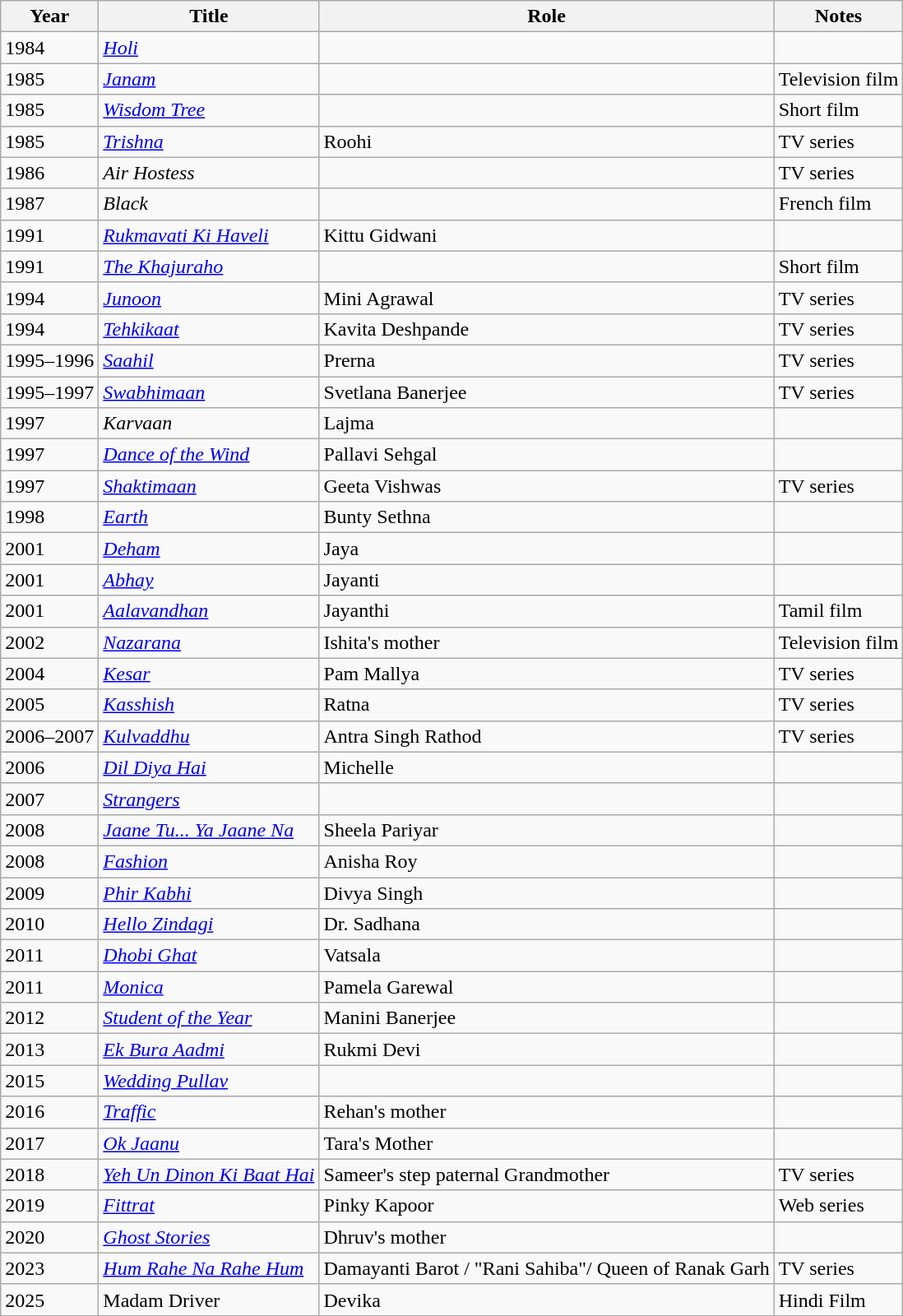<table class="wikitable sortable">
<tr>
<th>Year</th>
<th>Title</th>
<th>Role</th>
<th>Notes</th>
</tr>
<tr>
<td>1984</td>
<td><em><a href='#'>Holi</a></em></td>
<td></td>
<td></td>
</tr>
<tr>
<td>1985</td>
<td><em><a href='#'>Janam</a></em></td>
<td></td>
<td>Television film</td>
</tr>
<tr>
<td>1985</td>
<td><em><a href='#'>Wisdom Tree</a></em></td>
<td></td>
<td>Short film</td>
</tr>
<tr>
<td>1985</td>
<td><em><a href='#'>Trishna</a></em></td>
<td>Roohi</td>
<td>TV series</td>
</tr>
<tr>
<td>1986</td>
<td><em>Air Hostess</em></td>
<td></td>
<td>TV series</td>
</tr>
<tr>
<td>1987</td>
<td><em>Black</em></td>
<td></td>
<td>French film</td>
</tr>
<tr>
<td>1991</td>
<td><em><a href='#'>Rukmavati Ki Haveli</a></em></td>
<td>Kittu Gidwani</td>
<td></td>
</tr>
<tr>
<td>1991</td>
<td><em><a href='#'>The Khajuraho</a></em></td>
<td></td>
<td>Short film</td>
</tr>
<tr>
<td>1994</td>
<td><em><a href='#'>Junoon</a></em></td>
<td>Mini Agrawal</td>
<td>TV series</td>
</tr>
<tr>
<td>1994</td>
<td><em><a href='#'>Tehkikaat</a></em></td>
<td>Kavita Deshpande</td>
<td>TV series</td>
</tr>
<tr>
<td>1995–1996</td>
<td><em><a href='#'>Saahil</a></em></td>
<td>Prerna</td>
<td>TV series</td>
</tr>
<tr>
<td>1995–1997</td>
<td><em><a href='#'>Swabhimaan</a></em></td>
<td>Svetlana Banerjee</td>
<td>TV series</td>
</tr>
<tr>
<td>1997</td>
<td><em>Karvaan</em></td>
<td>Lajma</td>
<td></td>
</tr>
<tr>
<td>1997</td>
<td><em><a href='#'>Dance of the Wind</a></em></td>
<td>Pallavi Sehgal</td>
<td></td>
</tr>
<tr>
<td>1997</td>
<td><em><a href='#'>Shaktimaan</a></em></td>
<td>Geeta Vishwas</td>
<td>TV series</td>
</tr>
<tr>
<td>1998</td>
<td><em><a href='#'>Earth</a></em></td>
<td>Bunty Sethna</td>
<td></td>
</tr>
<tr>
<td>2001</td>
<td><em><a href='#'>Deham</a></em></td>
<td>Jaya</td>
<td></td>
</tr>
<tr>
<td>2001</td>
<td><em><a href='#'>Abhay</a></em></td>
<td>Jayanti</td>
<td></td>
</tr>
<tr>
<td>2001</td>
<td><em><a href='#'>Aalavandhan</a></em></td>
<td>Jayanthi</td>
<td>Tamil film</td>
</tr>
<tr>
<td>2002</td>
<td><em><a href='#'>Nazarana</a></em></td>
<td>Ishita's mother</td>
<td>Television film</td>
</tr>
<tr>
<td>2004</td>
<td><em><a href='#'>Kesar</a></em></td>
<td>Pam Mallya</td>
<td>TV series</td>
</tr>
<tr>
<td>2005</td>
<td><em><a href='#'>Kasshish</a></em></td>
<td>Ratna</td>
<td>TV series</td>
</tr>
<tr>
<td>2006–2007</td>
<td><em><a href='#'>Kulvaddhu</a></em></td>
<td>Antra Singh Rathod</td>
<td>TV series</td>
</tr>
<tr>
<td>2006</td>
<td><em><a href='#'>Dil Diya Hai</a></em></td>
<td>Michelle</td>
<td></td>
</tr>
<tr>
<td>2007</td>
<td><em><a href='#'>Strangers</a></em></td>
<td></td>
<td></td>
</tr>
<tr>
<td>2008</td>
<td><em><a href='#'>Jaane Tu... Ya Jaane Na</a></em></td>
<td>Sheela Pariyar</td>
<td></td>
</tr>
<tr>
<td>2008</td>
<td><em><a href='#'>Fashion</a></em></td>
<td>Anisha Roy</td>
<td></td>
</tr>
<tr>
<td>2009</td>
<td><em><a href='#'>Phir Kabhi</a></em></td>
<td>Divya Singh</td>
<td></td>
</tr>
<tr>
<td>2010</td>
<td><em><a href='#'>Hello Zindagi</a></em></td>
<td>Dr. Sadhana</td>
<td></td>
</tr>
<tr>
<td>2011</td>
<td><em><a href='#'>Dhobi Ghat</a></em></td>
<td>Vatsala</td>
<td></td>
</tr>
<tr>
<td>2011</td>
<td><em><a href='#'>Monica</a></em></td>
<td>Pamela Garewal</td>
<td></td>
</tr>
<tr>
<td>2012</td>
<td><em><a href='#'>Student of the Year</a></em></td>
<td>Manini Banerjee</td>
<td></td>
</tr>
<tr>
<td>2013</td>
<td><em><a href='#'>Ek Bura Aadmi</a></em></td>
<td>Rukmi Devi</td>
<td></td>
</tr>
<tr>
<td>2015</td>
<td><em><a href='#'>Wedding Pullav</a></em></td>
<td></td>
<td></td>
</tr>
<tr>
<td>2016</td>
<td><em><a href='#'>Traffic</a></em></td>
<td>Rehan's mother</td>
<td></td>
</tr>
<tr>
<td>2017</td>
<td><em><a href='#'>Ok Jaanu</a></em></td>
<td>Tara's Mother</td>
<td></td>
</tr>
<tr>
<td>2018</td>
<td><em><a href='#'>Yeh Un Dinon Ki Baat Hai</a></em></td>
<td>Sameer's step paternal Grandmother</td>
<td>TV series</td>
</tr>
<tr>
<td>2019</td>
<td><em><a href='#'>Fittrat</a></em></td>
<td>Pinky Kapoor</td>
<td>Web series</td>
</tr>
<tr>
<td>2020</td>
<td><em><a href='#'>Ghost Stories</a></em></td>
<td>Dhruv's mother</td>
<td></td>
</tr>
<tr>
<td>2023</td>
<td><em><a href='#'>Hum Rahe Na Rahe Hum</a></em></td>
<td>Damayanti Barot / "Rani Sahiba"/ Queen of Ranak Garh</td>
<td>TV series</td>
</tr>
<tr>
<td>2025</td>
<td>Madam Driver</td>
<td>Devika</td>
<td>Hindi Film</td>
</tr>
</table>
